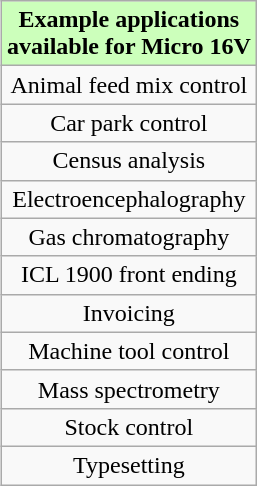<table class="wikitable"  style="text-align:center; margin-left:10px" align="right" border="1">
<tr>
<th style="background-color:#cfb">Example applications<br>available for Micro 16V</th>
</tr>
<tr>
<td>Animal feed mix control</td>
</tr>
<tr>
<td>Car park control</td>
</tr>
<tr>
<td>Census analysis</td>
</tr>
<tr>
<td>Electroencephalography</td>
</tr>
<tr>
<td>Gas chromatography</td>
</tr>
<tr>
<td>ICL 1900 front ending</td>
</tr>
<tr>
<td>Invoicing</td>
</tr>
<tr>
<td>Machine tool control</td>
</tr>
<tr>
<td>Mass spectrometry</td>
</tr>
<tr>
<td>Stock control</td>
</tr>
<tr>
<td>Typesetting</td>
</tr>
</table>
